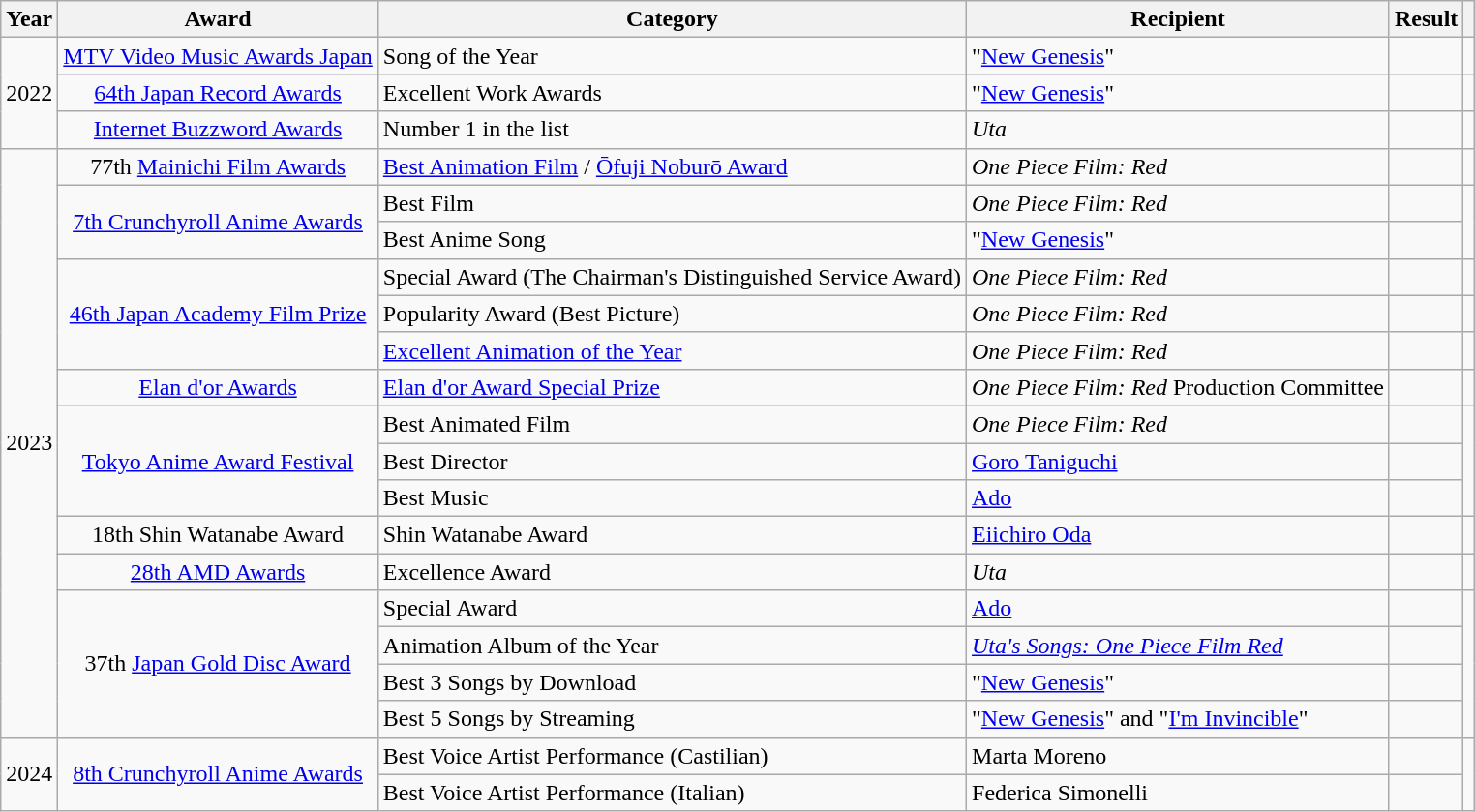<table class="wikitable plainrowheaders sortable">
<tr>
<th scope="col">Year</th>
<th scope="col">Award</th>
<th scope="col">Category</th>
<th scope="col">Recipient</th>
<th scope="col">Result</th>
<th scope="col" class="unsortable"></th>
</tr>
<tr>
<td rowspan="3" style="text-align:center;">2022</td>
<td style="text-align:center;"><a href='#'>MTV Video Music Awards Japan</a></td>
<td>Song of the Year</td>
<td>"<a href='#'>New Genesis</a>"</td>
<td></td>
<td style="text-align:center;"></td>
</tr>
<tr>
<td style="text-align:center;"><a href='#'>64th Japan Record Awards</a></td>
<td>Excellent Work Awards</td>
<td>"<a href='#'>New Genesis</a>"</td>
<td></td>
<td style="text-align:center;"></td>
</tr>
<tr>
<td style="text-align:center;"><a href='#'>Internet Buzzword Awards</a></td>
<td>Number 1 in the list</td>
<td><em>Uta</em></td>
<td></td>
<td style="text-align:center;"></td>
</tr>
<tr>
<td rowspan="16" style="text-align:center;">2023</td>
<td style="text-align:center;">77th <a href='#'>Mainichi Film Awards</a></td>
<td><a href='#'>Best Animation Film</a> / <a href='#'>Ōfuji Noburō Award</a></td>
<td><em>One Piece Film: Red</em></td>
<td></td>
<td style="text-align:center;"></td>
</tr>
<tr>
<td rowspan="2" style="text-align:center;"><a href='#'>7th Crunchyroll Anime Awards</a></td>
<td>Best Film</td>
<td><em>One Piece Film: Red</em></td>
<td></td>
<td rowspan="2" style="text-align:center;"></td>
</tr>
<tr>
<td>Best Anime Song</td>
<td>"<a href='#'>New Genesis</a>"</td>
<td></td>
</tr>
<tr>
<td rowspan="3" style="text-align:center;"><a href='#'>46th Japan Academy Film Prize</a></td>
<td>Special Award (The Chairman's Distinguished Service Award)</td>
<td><em>One Piece Film: Red</em></td>
<td></td>
<td style="text-align:center;"></td>
</tr>
<tr>
<td>Popularity Award (Best Picture)</td>
<td><em>One Piece Film: Red</em></td>
<td></td>
<td style="text-align:center;"></td>
</tr>
<tr>
<td><a href='#'>Excellent Animation of the Year</a></td>
<td><em>One Piece Film: Red</em></td>
<td></td>
<td style="text-align:center;"></td>
</tr>
<tr>
<td style="text-align:center;"><a href='#'>Elan d'or Awards</a></td>
<td><a href='#'>Elan d'or Award Special Prize</a></td>
<td><em>One Piece Film: Red</em> Production Committee</td>
<td></td>
<td style="text-align:center;"></td>
</tr>
<tr>
<td rowspan="3" style="text-align:center;"><a href='#'>Tokyo Anime Award Festival</a></td>
<td>Best Animated Film</td>
<td><em>One Piece Film: Red</em></td>
<td></td>
<td rowspan="3" style="text-align:center;"><br></td>
</tr>
<tr>
<td>Best Director</td>
<td><a href='#'>Goro Taniguchi</a></td>
<td></td>
</tr>
<tr>
<td>Best Music</td>
<td><a href='#'>Ado</a></td>
<td></td>
</tr>
<tr>
<td style="text-align:center;">18th Shin Watanabe Award</td>
<td>Shin Watanabe Award</td>
<td><a href='#'>Eiichiro Oda</a></td>
<td></td>
<td style="text-align:center;"></td>
</tr>
<tr>
<td style="text-align:center;"><a href='#'>28th AMD Awards</a></td>
<td>Excellence Award</td>
<td><em>Uta</em></td>
<td></td>
<td style="text-align:center;"></td>
</tr>
<tr>
<td rowspan="4" style="text-align:center;">37th <a href='#'>Japan Gold Disc Award</a></td>
<td>Special Award</td>
<td><a href='#'>Ado</a></td>
<td></td>
<td rowspan="4" style="text-align:center;"></td>
</tr>
<tr>
<td>Animation Album of the Year</td>
<td><em><a href='#'>Uta's Songs: One Piece Film Red</a></em></td>
<td></td>
</tr>
<tr>
<td>Best 3 Songs by Download</td>
<td>"<a href='#'>New Genesis</a>"</td>
<td></td>
</tr>
<tr>
<td>Best 5 Songs by Streaming</td>
<td>"<a href='#'>New Genesis</a>" and "<a href='#'>I'm Invincible</a>"</td>
<td></td>
</tr>
<tr>
<td rowspan="2" style="text-align:center;">2024</td>
<td rowspan="2" style="text-align:center;"><a href='#'>8th Crunchyroll Anime Awards</a></td>
<td>Best Voice Artist Performance (Castilian)</td>
<td>Marta Moreno </td>
<td></td>
<td rowspan="2" style="text-align:center;"></td>
</tr>
<tr>
<td>Best Voice Artist Performance (Italian)</td>
<td>Federica Simonelli </td>
<td></td>
</tr>
</table>
